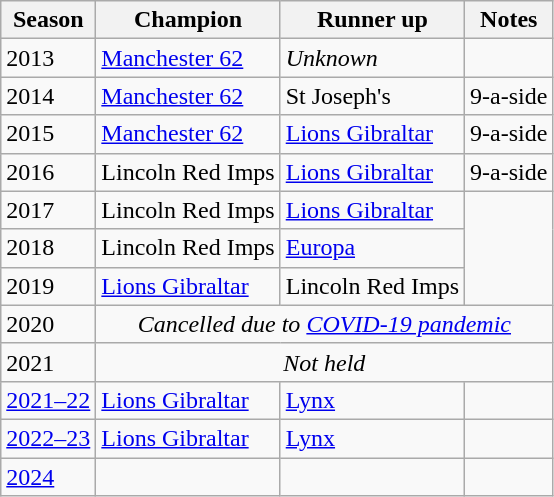<table class="wikitable sortable">
<tr>
<th>Season</th>
<th>Champion</th>
<th>Runner up</th>
<th>Notes</th>
</tr>
<tr>
<td>2013</td>
<td><a href='#'>Manchester 62</a></td>
<td><em>Unknown</em></td>
<td></td>
</tr>
<tr>
<td>2014</td>
<td><a href='#'>Manchester 62</a></td>
<td>St Joseph's</td>
<td>9-a-side</td>
</tr>
<tr>
<td>2015</td>
<td><a href='#'>Manchester 62</a></td>
<td><a href='#'>Lions Gibraltar</a></td>
<td>9-a-side</td>
</tr>
<tr>
<td>2016</td>
<td>Lincoln Red Imps</td>
<td><a href='#'>Lions Gibraltar</a></td>
<td>9-a-side</td>
</tr>
<tr>
<td>2017</td>
<td>Lincoln Red Imps</td>
<td><a href='#'>Lions Gibraltar</a></td>
</tr>
<tr>
<td>2018</td>
<td>Lincoln Red Imps</td>
<td><a href='#'>Europa</a></td>
</tr>
<tr>
<td>2019</td>
<td><a href='#'>Lions Gibraltar</a></td>
<td>Lincoln Red Imps</td>
</tr>
<tr>
<td>2020</td>
<td colspan="3" align="center"><em>Cancelled due to <a href='#'>COVID-19 pandemic</a></em></td>
</tr>
<tr>
<td>2021</td>
<td colspan="3" align="center"><em>Not held</em></td>
</tr>
<tr>
<td><a href='#'>2021–22</a></td>
<td><a href='#'>Lions Gibraltar</a></td>
<td><a href='#'>Lynx</a></td>
<td></td>
</tr>
<tr>
<td><a href='#'>2022–23</a></td>
<td><a href='#'>Lions Gibraltar</a></td>
<td><a href='#'>Lynx</a></td>
<td></td>
</tr>
<tr>
<td><a href='#'>2024</a></td>
<td></td>
<td></td>
<td></td>
</tr>
</table>
